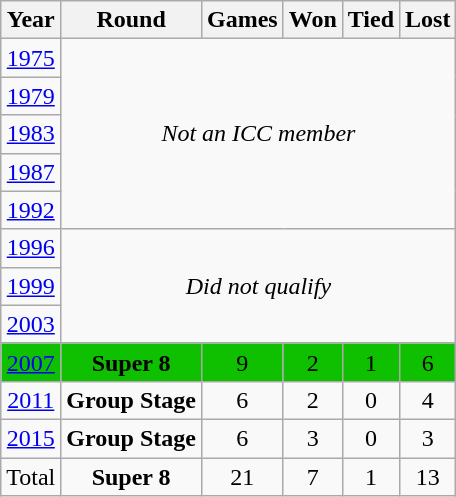<table class="wikitable" style="text-align: center;">
<tr>
<th>Year</th>
<th>Round</th>
<th>Games</th>
<th>Won</th>
<th>Tied</th>
<th>Lost</th>
</tr>
<tr>
<td><a href='#'>1975</a></td>
<td colspan="7" rowspan="5"><em>Not an ICC member</em></td>
</tr>
<tr>
<td><a href='#'>1979</a></td>
</tr>
<tr>
<td><a href='#'>1983</a></td>
</tr>
<tr>
<td><a href='#'>1987</a></td>
</tr>
<tr>
<td><a href='#'>1992</a></td>
</tr>
<tr>
<td><a href='#'>1996</a></td>
<td colspan="7" rowspan="3"><em>Did not qualify</em></td>
</tr>
<tr>
<td><a href='#'>1999</a></td>
</tr>
<tr>
<td><a href='#'>2003</a></td>
</tr>
<tr bgcolor=peacock>
<td><a href='#'>2007</a></td>
<td><strong>Super 8</strong></td>
<td>9</td>
<td>2</td>
<td>1</td>
<td>6</td>
</tr>
<tr>
<td><a href='#'>2011</a></td>
<td><strong>Group Stage</strong></td>
<td>6</td>
<td>2</td>
<td>0</td>
<td>4</td>
</tr>
<tr>
<td><a href='#'>2015</a></td>
<td><strong>Group Stage</strong></td>
<td>6</td>
<td>3</td>
<td>0</td>
<td>3</td>
</tr>
<tr>
<td>Total</td>
<td><strong>Super 8</strong></td>
<td>21</td>
<td>7</td>
<td>1</td>
<td>13</td>
</tr>
</table>
